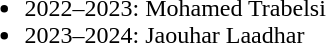<table width=100%>
<tr>
<td valign=top width=33%><br><ul><li>2022–2023: Mohamed Trabelsi</li><li>2023–2024: Jaouhar Laadhar</li></ul></td>
</tr>
</table>
